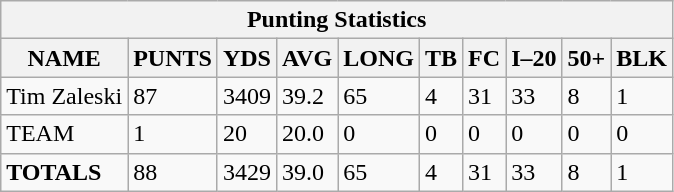<table class="wikitable sortable collapsible collapsed">
<tr>
<th colspan="12">Punting Statistics</th>
</tr>
<tr>
<th>NAME</th>
<th>PUNTS</th>
<th>YDS</th>
<th>AVG</th>
<th>LONG</th>
<th>TB</th>
<th>FC</th>
<th>I–20</th>
<th>50+</th>
<th>BLK</th>
</tr>
<tr>
<td>Tim Zaleski</td>
<td>87</td>
<td>3409</td>
<td>39.2</td>
<td>65</td>
<td>4</td>
<td>31</td>
<td>33</td>
<td>8</td>
<td>1</td>
</tr>
<tr>
<td>TEAM</td>
<td>1</td>
<td>20</td>
<td>20.0</td>
<td>0</td>
<td>0</td>
<td>0</td>
<td>0</td>
<td>0</td>
<td>0</td>
</tr>
<tr>
<td><strong>TOTALS</strong></td>
<td>88</td>
<td>3429</td>
<td>39.0</td>
<td>65</td>
<td>4</td>
<td>31</td>
<td>33</td>
<td>8</td>
<td>1</td>
</tr>
</table>
